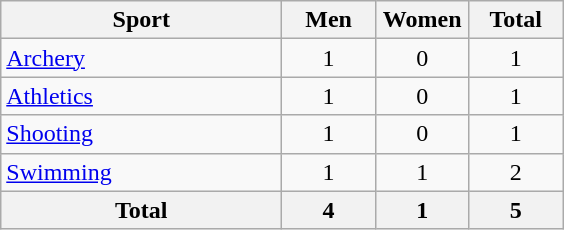<table class="wikitable sortable" style="text-align:center;">
<tr>
<th width=180>Sport</th>
<th width=55>Men</th>
<th width=55>Women</th>
<th width=55>Total</th>
</tr>
<tr>
<td align=left><a href='#'>Archery</a></td>
<td>1</td>
<td>0</td>
<td>1</td>
</tr>
<tr>
<td align=left><a href='#'>Athletics</a></td>
<td>1</td>
<td>0</td>
<td>1</td>
</tr>
<tr>
<td align=left><a href='#'>Shooting</a></td>
<td>1</td>
<td>0</td>
<td>1</td>
</tr>
<tr>
<td align=left><a href='#'>Swimming</a></td>
<td>1</td>
<td>1</td>
<td>2</td>
</tr>
<tr>
<th>Total</th>
<th>4</th>
<th>1</th>
<th>5</th>
</tr>
</table>
